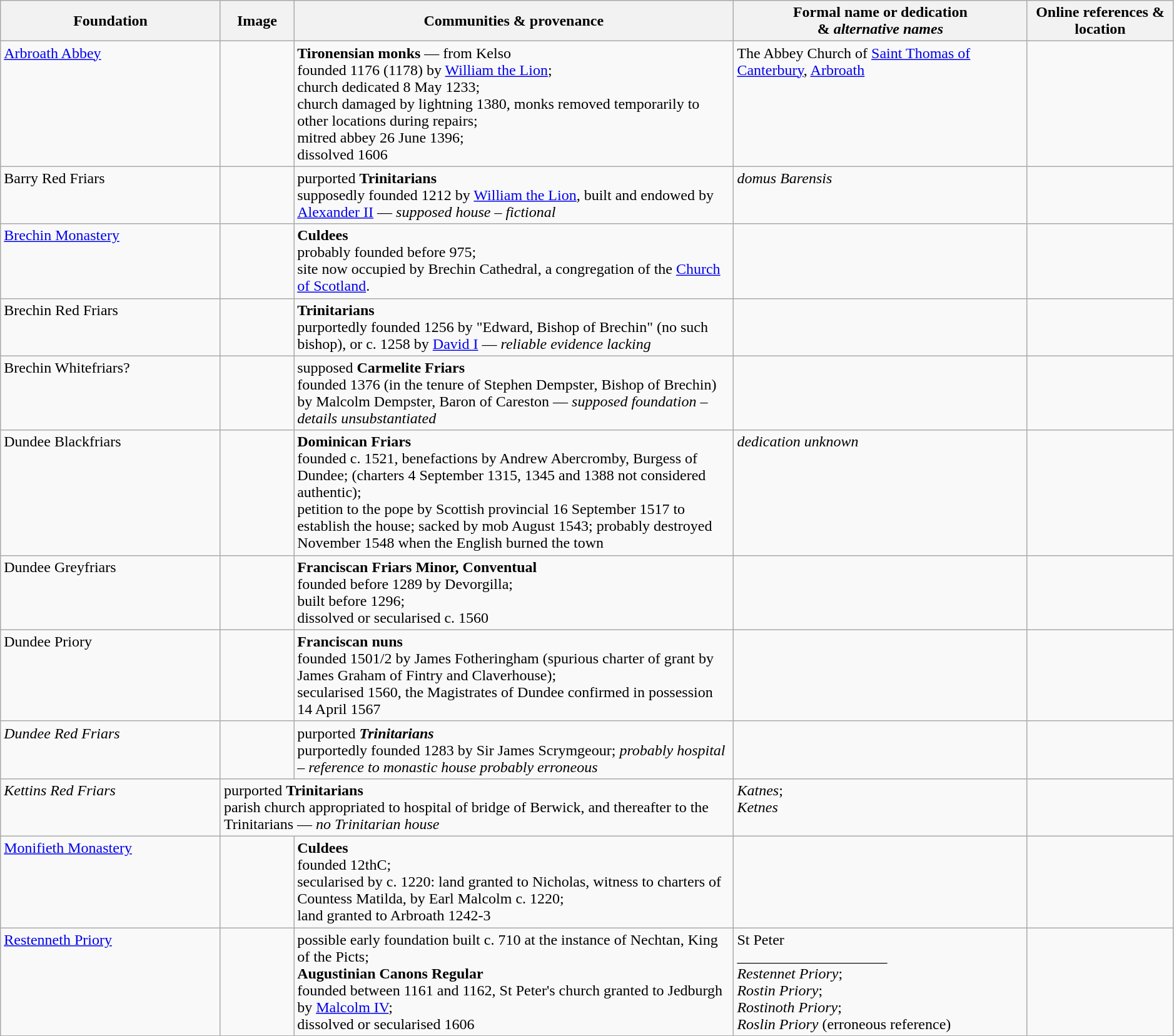<table width=99% class="wikitable">
<tr>
<th width = 15%>Foundation</th>
<th width = 5%>Image</th>
<th width = 30%>Communities & provenance</th>
<th width = 20%>Formal name or dedication <br>& <em>alternative names</em></th>
<th width = 10%>Online references & location</th>
</tr>
<tr valign=top>
<td><a href='#'>Arbroath Abbey</a></td>
<td></td>
<td><strong>Tironensian monks</strong> — from Kelso<br>founded 1176 (1178) by <a href='#'>William the Lion</a>;<br>church dedicated 8 May 1233;<br>church damaged by lightning 1380, monks removed temporarily to other locations during repairs;<br>mitred abbey 26 June 1396;<br>dissolved 1606</td>
<td>The Abbey Church of <a href='#'>Saint Thomas of Canterbury</a>, <a href='#'>Arbroath</a></td>
<td><br></td>
</tr>
<tr valign=top>
<td>Barry Red Friars</td>
<td></td>
<td>purported <strong>Trinitarians</strong><br>supposedly founded 1212 by <a href='#'>William the Lion</a>, built and endowed by <a href='#'>Alexander II</a> — <em>supposed house – fictional</em></td>
<td><em>domus Barensis</em></td>
<td></td>
</tr>
<tr valign=top>
<td><a href='#'>Brechin Monastery</a></td>
<td></td>
<td><strong>Culdees</strong><br>probably founded before 975;<br>site now occupied by Brechin Cathedral, a congregation of the <a href='#'>Church of Scotland</a>.</td>
<td></td>
<td><br></td>
</tr>
<tr valign=top>
<td>Brechin Red Friars</td>
<td></td>
<td><strong>Trinitarians</strong><br>purportedly founded 1256 by "Edward, Bishop of Brechin" (no such bishop), or c. 1258 by <a href='#'>David I</a> — <em>reliable evidence lacking</em></td>
<td></td>
<td></td>
</tr>
<tr valign=top>
<td>Brechin Whitefriars?</td>
<td></td>
<td>supposed <strong>Carmelite Friars</strong><br>founded 1376 (in the tenure of Stephen Dempster, Bishop of Brechin) by Malcolm Dempster, Baron of Careston — <em>supposed foundation – details unsubstantiated</em></td>
<td></td>
<td></td>
</tr>
<tr valign=top>
<td>Dundee Blackfriars</td>
<td></td>
<td><strong>Dominican Friars</strong><br>founded c. 1521, benefactions by Andrew Abercromby, Burgess of Dundee; (charters 4 September 1315, 1345 and 1388 not considered authentic);<br>petition to the pope by Scottish provincial 16 September 1517 to establish the house; sacked by mob August 1543; probably destroyed November 1548 when the English burned the town</td>
<td><em>dedication unknown</em></td>
<td><br></td>
</tr>
<tr valign=top>
<td>Dundee Greyfriars</td>
<td></td>
<td><strong>Franciscan Friars Minor, Conventual</strong><br>founded before 1289 by Devorgilla;<br>built before 1296;<br>dissolved or secularised c. 1560</td>
<td></td>
<td><br></td>
</tr>
<tr valign=top>
<td>Dundee Priory</td>
<td></td>
<td><strong>Franciscan nuns</strong><br>founded 1501/2 by James Fotheringham (spurious charter of grant by James Graham of Fintry and Claverhouse);<br>secularised 1560, the Magistrates of Dundee confirmed in possession 14 April 1567</td>
<td></td>
<td></td>
</tr>
<tr valign=top>
<td><em>Dundee Red Friars</em></td>
<td></td>
<td>purported <strong><em>Trinitarians</em></strong><br>purportedly founded 1283 by Sir James Scrymgeour; <em>probably hospital – reference to monastic house probably erroneous</em></td>
<td></td>
<td></td>
</tr>
<tr valign=top>
<td><em>Kettins Red Friars</em></td>
<td colspan=2>purported <strong>Trinitarians</strong><br>parish church appropriated to hospital of bridge of Berwick, and thereafter to the Trinitarians — <em>no Trinitarian house</em></td>
<td><em>Katnes</em>;<br><em>Ketnes</em></td>
<td></td>
</tr>
<tr valign=top>
<td><a href='#'>Monifieth Monastery</a></td>
<td></td>
<td><strong>Culdees</strong><br>founded 12thC;<br>secularised by c. 1220: land granted to Nicholas, witness to charters of Countess Matilda, by Earl Malcolm c. 1220;<br>land granted to Arbroath 1242-3</td>
<td></td>
<td><br></td>
</tr>
<tr valign=top>
<td><a href='#'>Restenneth Priory</a></td>
<td></td>
<td>possible early foundation built c. 710 at the instance of Nechtan, King of the Picts;<br><strong>Augustinian Canons Regular</strong><br>founded between 1161 and 1162, St Peter's church granted to Jedburgh by <a href='#'>Malcolm IV</a>;<br>dissolved or secularised 1606</td>
<td>St Peter<br>____________________<br><em>Restennet Priory</em>;<br><em>Rostin Priory</em>;<br><em>Rostinoth Priory</em>;<br><em>Roslin Priory</em> (erroneous reference)</td>
<td><br></td>
</tr>
</table>
